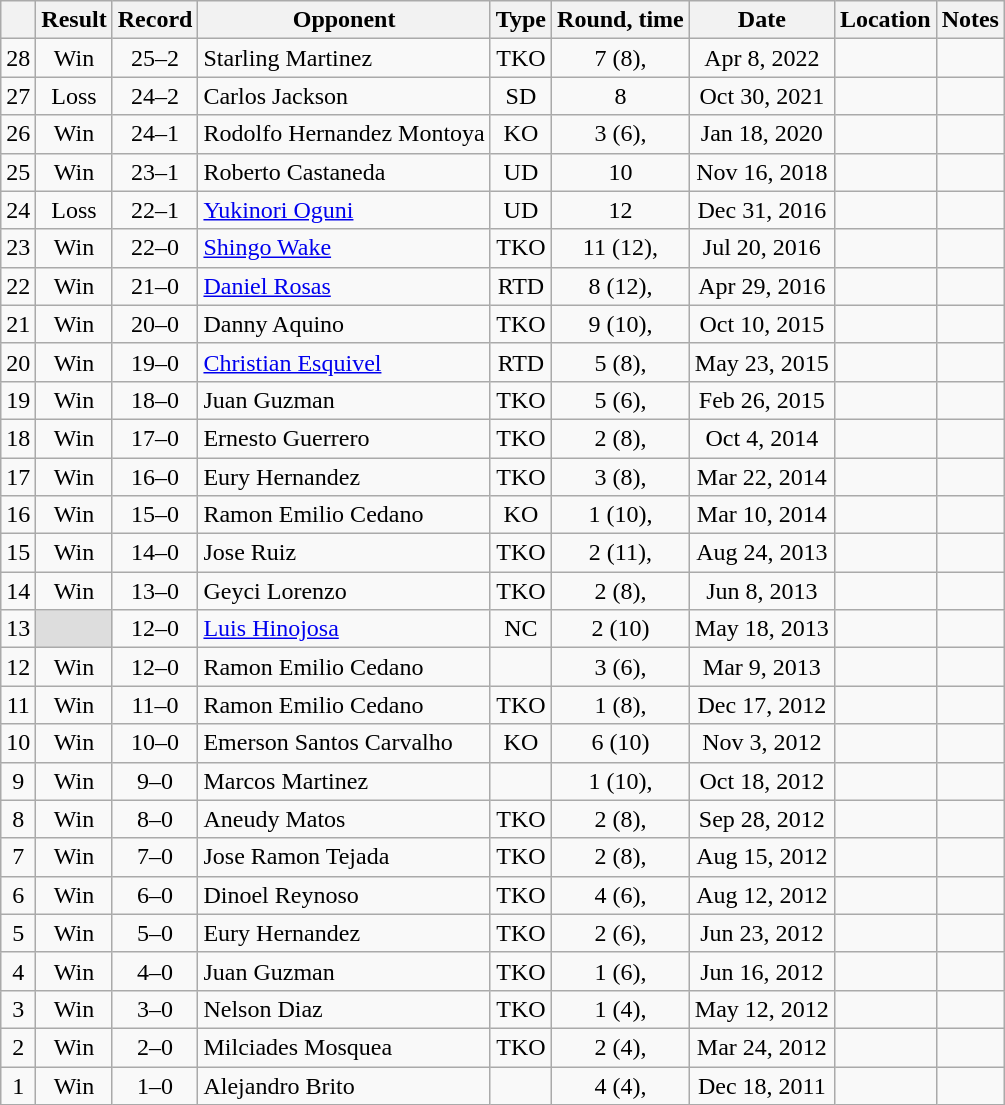<table class="wikitable" style="text-align:center">
<tr>
<th></th>
<th>Result</th>
<th>Record</th>
<th>Opponent</th>
<th>Type</th>
<th>Round, time</th>
<th>Date</th>
<th>Location</th>
<th>Notes</th>
</tr>
<tr>
<td>28</td>
<td>Win</td>
<td>25–2 </td>
<td style="text-align:left;">Starling Martinez</td>
<td>TKO</td>
<td>7 (8), </td>
<td>Apr 8, 2022</td>
<td style="text-align:left;"></td>
<td></td>
</tr>
<tr>
<td>27</td>
<td>Loss</td>
<td>24–2 </td>
<td style="text-align:left;">Carlos Jackson</td>
<td>SD</td>
<td>8</td>
<td>Oct 30, 2021</td>
<td style="text-align:left;"></td>
<td></td>
</tr>
<tr>
<td>26</td>
<td>Win</td>
<td>24–1 </td>
<td style="text-align:left;">Rodolfo Hernandez Montoya</td>
<td>KO</td>
<td>3 (6), </td>
<td>Jan 18, 2020</td>
<td style="text-align:left;"></td>
<td></td>
</tr>
<tr>
<td>25</td>
<td>Win</td>
<td>23–1 </td>
<td style="text-align:left;">Roberto Castaneda</td>
<td>UD</td>
<td>10</td>
<td>Nov 16, 2018</td>
<td style="text-align:left;"></td>
<td></td>
</tr>
<tr>
<td>24</td>
<td>Loss</td>
<td>22–1 </td>
<td style="text-align:left;"><a href='#'>Yukinori Oguni</a></td>
<td>UD</td>
<td>12</td>
<td>Dec 31, 2016</td>
<td style="text-align:left;"></td>
<td style="text-align:left;"></td>
</tr>
<tr>
<td>23</td>
<td>Win</td>
<td>22–0 </td>
<td style="text-align:left;"><a href='#'>Shingo Wake</a></td>
<td>TKO</td>
<td>11 (12), </td>
<td>Jul 20, 2016</td>
<td style="text-align:left;"></td>
<td style="text-align:left;"></td>
</tr>
<tr>
<td>22</td>
<td>Win</td>
<td>21–0 </td>
<td style="text-align:left;"><a href='#'>Daniel Rosas</a></td>
<td>RTD</td>
<td>8 (12), </td>
<td>Apr 29, 2016</td>
<td style="text-align:left;"></td>
<td></td>
</tr>
<tr>
<td>21</td>
<td>Win</td>
<td>20–0 </td>
<td style="text-align:left;">Danny Aquino</td>
<td>TKO</td>
<td>9 (10), </td>
<td>Oct 10, 2015</td>
<td style="text-align:left;"></td>
<td></td>
</tr>
<tr>
<td>20</td>
<td>Win</td>
<td>19–0 </td>
<td style="text-align:left;"><a href='#'>Christian Esquivel</a></td>
<td>RTD</td>
<td>5 (8), </td>
<td>May 23, 2015</td>
<td style="text-align:left;"></td>
<td></td>
</tr>
<tr>
<td>19</td>
<td>Win</td>
<td>18–0 </td>
<td style="text-align:left;">Juan Guzman</td>
<td>TKO</td>
<td>5 (6), </td>
<td>Feb 26, 2015</td>
<td style="text-align:left;"></td>
<td></td>
</tr>
<tr>
<td>18</td>
<td>Win</td>
<td>17–0 </td>
<td style="text-align:left;">Ernesto Guerrero</td>
<td>TKO</td>
<td>2 (8), </td>
<td>Oct 4, 2014</td>
<td style="text-align:left;"></td>
<td></td>
</tr>
<tr>
<td>17</td>
<td>Win</td>
<td>16–0 </td>
<td style="text-align:left;">Eury Hernandez</td>
<td>TKO</td>
<td>3 (8), </td>
<td>Mar 22, 2014</td>
<td style="text-align:left;"></td>
<td></td>
</tr>
<tr>
<td>16</td>
<td>Win</td>
<td>15–0 </td>
<td style="text-align:left;">Ramon Emilio Cedano</td>
<td>KO</td>
<td>1 (10), </td>
<td>Mar 10, 2014</td>
<td style="text-align:left;"></td>
<td></td>
</tr>
<tr>
<td>15</td>
<td>Win</td>
<td>14–0 </td>
<td style="text-align:left;">Jose Ruiz</td>
<td>TKO</td>
<td>2 (11), </td>
<td>Aug 24, 2013</td>
<td style="text-align:left;"></td>
<td style="text-align:left;"></td>
</tr>
<tr>
<td>14</td>
<td>Win</td>
<td>13–0 </td>
<td style="text-align:left;">Geyci Lorenzo</td>
<td>TKO</td>
<td>2 (8), </td>
<td>Jun 8, 2013</td>
<td style="text-align:left;"></td>
<td></td>
</tr>
<tr>
<td>13</td>
<td style="background:#DDD"></td>
<td>12–0 </td>
<td style="text-align:left;"><a href='#'>Luis Hinojosa</a></td>
<td>NC</td>
<td>2 (10)</td>
<td>May 18, 2013</td>
<td style="text-align:left;"></td>
<td></td>
</tr>
<tr>
<td>12</td>
<td>Win</td>
<td>12–0</td>
<td style="text-align:left;">Ramon Emilio Cedano</td>
<td></td>
<td>3 (6), </td>
<td>Mar 9, 2013</td>
<td style="text-align:left;"></td>
<td></td>
</tr>
<tr>
<td>11</td>
<td>Win</td>
<td>11–0</td>
<td style="text-align:left;">Ramon Emilio Cedano</td>
<td>TKO</td>
<td>1 (8), </td>
<td>Dec 17, 2012</td>
<td style="text-align:left;"></td>
<td></td>
</tr>
<tr>
<td>10</td>
<td>Win</td>
<td>10–0</td>
<td style="text-align:left;">Emerson Santos Carvalho</td>
<td>KO</td>
<td>6 (10)</td>
<td>Nov 3, 2012</td>
<td style="text-align:left;"></td>
<td style="text-align:left;"></td>
</tr>
<tr>
<td>9</td>
<td>Win</td>
<td>9–0</td>
<td style="text-align:left;">Marcos Martinez</td>
<td></td>
<td>1 (10), </td>
<td>Oct 18, 2012</td>
<td style="text-align:left;"></td>
<td></td>
</tr>
<tr>
<td>8</td>
<td>Win</td>
<td>8–0</td>
<td style="text-align:left;">Aneudy Matos</td>
<td>TKO</td>
<td>2 (8), </td>
<td>Sep 28, 2012</td>
<td style="text-align:left;"></td>
<td></td>
</tr>
<tr>
<td>7</td>
<td>Win</td>
<td>7–0</td>
<td style="text-align:left;">Jose Ramon Tejada</td>
<td>TKO</td>
<td>2 (8), </td>
<td>Aug 15, 2012</td>
<td style="text-align:left;"></td>
<td></td>
</tr>
<tr>
<td>6</td>
<td>Win</td>
<td>6–0</td>
<td style="text-align:left;">Dinoel Reynoso</td>
<td>TKO</td>
<td>4 (6), </td>
<td>Aug 12, 2012</td>
<td style="text-align:left;"></td>
<td></td>
</tr>
<tr>
<td>5</td>
<td>Win</td>
<td>5–0</td>
<td style="text-align:left;">Eury Hernandez</td>
<td>TKO</td>
<td>2 (6), </td>
<td>Jun 23, 2012</td>
<td style="text-align:left;"></td>
<td></td>
</tr>
<tr>
<td>4</td>
<td>Win</td>
<td>4–0</td>
<td style="text-align:left;">Juan Guzman</td>
<td>TKO</td>
<td>1 (6), </td>
<td>Jun 16, 2012</td>
<td style="text-align:left;"></td>
<td></td>
</tr>
<tr>
<td>3</td>
<td>Win</td>
<td>3–0</td>
<td style="text-align:left;">Nelson Diaz</td>
<td>TKO</td>
<td>1 (4), </td>
<td>May 12, 2012</td>
<td style="text-align:left;"></td>
<td></td>
</tr>
<tr>
<td>2</td>
<td>Win</td>
<td>2–0</td>
<td style="text-align:left;">Milciades Mosquea</td>
<td>TKO</td>
<td>2 (4), </td>
<td>Mar 24, 2012</td>
<td style="text-align:left;"></td>
<td></td>
</tr>
<tr>
<td>1</td>
<td>Win</td>
<td>1–0</td>
<td style="text-align:left;">Alejandro Brito</td>
<td></td>
<td>4 (4), </td>
<td>Dec 18, 2011</td>
<td style="text-align:left;"></td>
<td style="text-align:left;"></td>
</tr>
</table>
